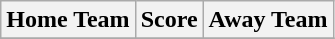<table class="wikitable" style="text-align: center">
<tr>
<th>Home Team</th>
<th>Score</th>
<th>Away Team</th>
</tr>
<tr>
</tr>
</table>
